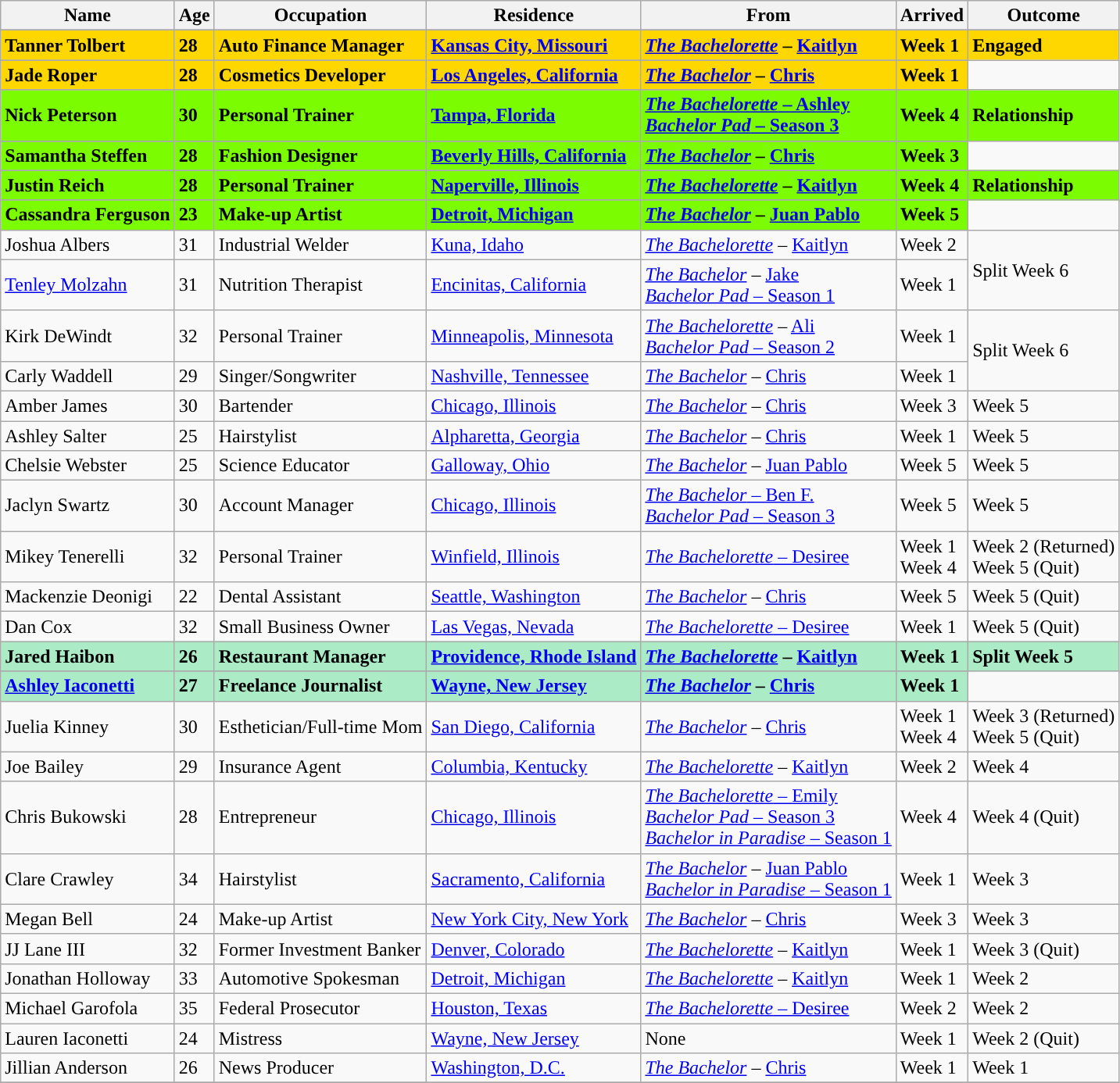<table class="wikitable sortable" style="text-align:left;">
<tr>
<th>Name</th>
<th>Age</th>
<th>Occupation</th>
<th>Residence</th>
<th>From</th>
<th>Arrived</th>
<th>Outcome</th>
</tr>
<tr>
</tr>
<tr bgcolor="gold">
<td><strong>Tanner Tolbert</strong></td>
<td><strong>28</strong></td>
<td><strong>Auto Finance Manager</strong></td>
<td><strong><a href='#'>Kansas City, Missouri</a></strong></td>
<td><strong><a href='#'><em>The Bachelorette</em></a> – <a href='#'>Kaitlyn</a></strong></td>
<td><strong>Week 1</strong></td>
<td rowspan="2"><strong>Engaged</strong></td>
</tr>
<tr>
</tr>
<tr bgcolor="gold">
<td><strong>Jade Roper</strong></td>
<td><strong>28</strong></td>
<td><strong>Cosmetics Developer</strong></td>
<td><strong><a href='#'>Los Angeles, California</a></strong></td>
<td><strong><a href='#'><em>The Bachelor</em></a> – <a href='#'>Chris</a></strong></td>
<td><strong>Week 1</strong></td>
</tr>
<tr>
</tr>
<tr bgcolor="#7CFC00">
<td><strong>Nick Peterson</strong></td>
<td><strong>30</strong></td>
<td><strong>Personal Trainer</strong></td>
<td><strong><a href='#'>Tampa, Florida</a></strong></td>
<td><strong><a href='#'><em>The Bachelorette</em> – Ashley</a><br><a href='#'><em>Bachelor Pad</em> – Season 3</a></strong></td>
<td><strong>Week 4</strong></td>
<td rowspan="2"><strong>Relationship</strong></td>
</tr>
<tr>
</tr>
<tr bgcolor="#7CFC00">
<td><strong>Samantha Steffen</strong></td>
<td><strong>28</strong></td>
<td><strong>Fashion Designer</strong></td>
<td><strong><a href='#'>Beverly Hills, California</a></strong></td>
<td><strong><a href='#'><em>The Bachelor</em></a> – <a href='#'>Chris</a></strong></td>
<td><strong>Week 3</strong></td>
</tr>
<tr>
</tr>
<tr bgcolor="#7CFC00">
<td><strong>Justin Reich</strong></td>
<td><strong>28</strong></td>
<td><strong>Personal Trainer</strong></td>
<td><strong><a href='#'>Naperville, Illinois</a></strong></td>
<td><strong><a href='#'><em>The Bachelorette</em></a> – <a href='#'>Kaitlyn</a></strong></td>
<td><strong>Week 4</strong></td>
<td rowspan="2"><strong>Relationship</strong></td>
</tr>
<tr>
</tr>
<tr bgcolor="#7CFC00">
<td><strong>Cassandra Ferguson</strong></td>
<td><strong>23</strong></td>
<td><strong>Make-up Artist</strong></td>
<td><strong><a href='#'>Detroit, Michigan</a></strong></td>
<td><strong><a href='#'><em>The Bachelor</em></a> – <a href='#'>Juan Pablo</a></strong></td>
<td><strong>Week 5</strong></td>
</tr>
<tr>
<td>Joshua Albers</td>
<td>31</td>
<td>Industrial Welder</td>
<td><a href='#'>Kuna, Idaho</a></td>
<td><a href='#'><em>The Bachelorette</em></a> – <a href='#'>Kaitlyn</a></td>
<td>Week 2</td>
<td rowspan="2">Split Week 6</td>
</tr>
<tr>
<td><a href='#'>Tenley Molzahn</a></td>
<td>31</td>
<td>Nutrition Therapist</td>
<td><a href='#'>Encinitas, California</a></td>
<td><a href='#'><em>The Bachelor</em></a> – <a href='#'>Jake</a><br><a href='#'><em>Bachelor Pad</em> – Season 1</a></td>
<td>Week 1</td>
</tr>
<tr>
<td>Kirk DeWindt</td>
<td>32</td>
<td>Personal Trainer</td>
<td><a href='#'>Minneapolis, Minnesota</a></td>
<td><a href='#'><em>The Bachelorette</em></a> – <a href='#'>Ali</a><br><a href='#'><em>Bachelor Pad</em> – Season 2</a></td>
<td>Week 1</td>
<td rowspan="2">Split Week 6</td>
</tr>
<tr>
<td>Carly Waddell</td>
<td>29</td>
<td>Singer/Songwriter</td>
<td><a href='#'>Nashville, Tennessee</a></td>
<td><a href='#'><em>The Bachelor</em></a> – <a href='#'>Chris</a></td>
<td>Week 1</td>
</tr>
<tr>
<td>Amber James</td>
<td>30</td>
<td>Bartender</td>
<td><a href='#'>Chicago, Illinois</a></td>
<td><a href='#'><em>The Bachelor</em></a> – <a href='#'>Chris</a></td>
<td>Week 3</td>
<td>Week 5</td>
</tr>
<tr>
<td>Ashley Salter</td>
<td>25</td>
<td>Hairstylist</td>
<td><a href='#'>Alpharetta, Georgia</a></td>
<td><a href='#'><em>The Bachelor</em></a> – <a href='#'>Chris</a></td>
<td>Week 1</td>
<td>Week 5</td>
</tr>
<tr>
<td>Chelsie Webster</td>
<td>25</td>
<td>Science Educator</td>
<td><a href='#'>Galloway, Ohio</a></td>
<td><a href='#'><em>The Bachelor</em></a> – <a href='#'>Juan Pablo</a></td>
<td>Week 5</td>
<td>Week 5</td>
</tr>
<tr>
<td>Jaclyn Swartz</td>
<td>30</td>
<td>Account Manager</td>
<td><a href='#'>Chicago, Illinois</a></td>
<td><a href='#'><em>The Bachelor</em> – Ben F.</a><br><a href='#'><em>Bachelor Pad</em> – Season 3</a></td>
<td>Week 5</td>
<td>Week 5</td>
</tr>
<tr>
<td>Mikey Tenerelli</td>
<td>32</td>
<td>Personal Trainer</td>
<td><a href='#'>Winfield, Illinois</a></td>
<td><a href='#'><em>The Bachelorette</em> – Desiree</a></td>
<td>Week 1<br>Week 4</td>
<td>Week 2 (Returned)<br>Week 5 (Quit)</td>
</tr>
<tr>
<td>Mackenzie Deonigi</td>
<td>22</td>
<td>Dental Assistant</td>
<td><a href='#'>Seattle, Washington</a></td>
<td><a href='#'><em>The Bachelor</em></a> – <a href='#'>Chris</a></td>
<td>Week 5</td>
<td>Week 5 (Quit)</td>
</tr>
<tr>
<td>Dan Cox</td>
<td>32</td>
<td>Small Business Owner</td>
<td><a href='#'>Las Vegas, Nevada</a></td>
<td><a href='#'><em>The Bachelorette</em> – Desiree</a></td>
<td>Week 1</td>
<td>Week 5 (Quit)</td>
</tr>
<tr bgcolor="#ABEBC6">
<td><strong>Jared Haibon</strong></td>
<td><strong>26</strong></td>
<td><strong>Restaurant Manager</strong></td>
<td><strong><a href='#'>Providence, Rhode Island</a></strong></td>
<td><strong><a href='#'><em>The Bachelorette</em></a> – <a href='#'>Kaitlyn</a></strong></td>
<td><strong>Week 1</strong></td>
<td rowspan="2"><strong>Split Week 5</strong></td>
</tr>
<tr>
</tr>
<tr bgcolor="#ABEBC6">
<td><strong><a href='#'>Ashley Iaconetti</a></strong></td>
<td><strong>27</strong></td>
<td><strong>Freelance Journalist</strong></td>
<td><strong><a href='#'>Wayne, New Jersey</a></strong></td>
<td><strong><a href='#'><em>The Bachelor</em></a> – <a href='#'>Chris</a></strong></td>
<td><strong>Week 1</strong></td>
</tr>
<tr>
<td>Juelia Kinney</td>
<td>30</td>
<td>Esthetician/Full-time Mom</td>
<td><a href='#'>San Diego, California</a></td>
<td><a href='#'><em>The Bachelor</em></a> – <a href='#'>Chris</a></td>
<td>Week 1<br>Week 4</td>
<td>Week 3 (Returned)<br>Week 5 (Quit)</td>
</tr>
<tr>
<td>Joe Bailey</td>
<td>29</td>
<td>Insurance Agent</td>
<td><a href='#'>Columbia, Kentucky</a></td>
<td><a href='#'><em>The Bachelorette</em></a> – <a href='#'>Kaitlyn</a></td>
<td>Week 2</td>
<td>Week 4</td>
</tr>
<tr>
<td>Chris Bukowski</td>
<td>28</td>
<td>Entrepreneur</td>
<td><a href='#'>Chicago, Illinois</a></td>
<td><a href='#'><em>The Bachelorette</em> – Emily</a><br><a href='#'><em>Bachelor Pad</em> – Season 3</a><br><a href='#'><em>Bachelor in Paradise</em> – Season 1</a></td>
<td>Week 4</td>
<td>Week 4 (Quit)</td>
</tr>
<tr>
<td>Clare Crawley</td>
<td>34</td>
<td>Hairstylist</td>
<td><a href='#'>Sacramento, California</a></td>
<td><a href='#'><em>The Bachelor</em></a> – <a href='#'>Juan Pablo</a><br><a href='#'><em>Bachelor in Paradise</em> – Season 1</a></td>
<td>Week 1</td>
<td>Week 3</td>
</tr>
<tr>
<td>Megan Bell</td>
<td>24</td>
<td>Make-up Artist</td>
<td><a href='#'>New York City, New York</a></td>
<td><a href='#'><em>The Bachelor</em></a> – <a href='#'>Chris</a></td>
<td>Week 3</td>
<td>Week 3</td>
</tr>
<tr>
<td>JJ Lane III</td>
<td>32</td>
<td>Former Investment Banker</td>
<td><a href='#'>Denver, Colorado</a></td>
<td><a href='#'><em>The Bachelorette</em></a> – <a href='#'>Kaitlyn</a></td>
<td>Week 1</td>
<td>Week 3 (Quit)</td>
</tr>
<tr>
<td>Jonathan Holloway</td>
<td>33</td>
<td>Automotive Spokesman</td>
<td><a href='#'>Detroit, Michigan</a></td>
<td><a href='#'><em>The Bachelorette</em></a> – <a href='#'>Kaitlyn</a></td>
<td>Week 1</td>
<td>Week 2</td>
</tr>
<tr>
<td>Michael Garofola</td>
<td>35</td>
<td>Federal Prosecutor</td>
<td><a href='#'>Houston, Texas</a></td>
<td><a href='#'><em>The Bachelorette</em> – Desiree</a></td>
<td>Week 2</td>
<td>Week 2</td>
</tr>
<tr>
<td>Lauren Iaconetti</td>
<td>24</td>
<td>Mistress</td>
<td><a href='#'>Wayne, New Jersey</a></td>
<td>None</td>
<td>Week 1</td>
<td>Week 2 (Quit)</td>
</tr>
<tr>
<td>Jillian Anderson</td>
<td>26</td>
<td>News Producer</td>
<td><a href='#'>Washington, D.C.</a></td>
<td><a href='#'><em>The Bachelor</em></a> – <a href='#'>Chris</a></td>
<td>Week 1</td>
<td>Week 1</td>
</tr>
<tr>
</tr>
</table>
